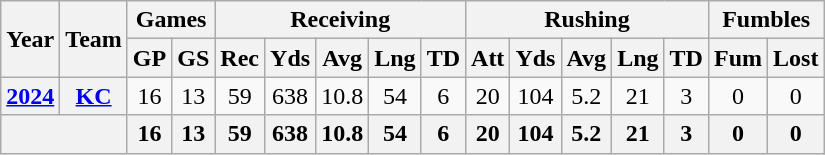<table class=wikitable style="text-align:center;">
<tr>
<th rowspan="2">Year</th>
<th rowspan="2">Team</th>
<th colspan="2">Games</th>
<th colspan="5">Receiving</th>
<th colspan="5">Rushing</th>
<th colspan="2">Fumbles</th>
</tr>
<tr>
<th>GP</th>
<th>GS</th>
<th>Rec</th>
<th>Yds</th>
<th>Avg</th>
<th>Lng</th>
<th>TD</th>
<th>Att</th>
<th>Yds</th>
<th>Avg</th>
<th>Lng</th>
<th>TD</th>
<th>Fum</th>
<th>Lost</th>
</tr>
<tr>
<th><a href='#'>2024</a></th>
<th><a href='#'>KC</a></th>
<td>16</td>
<td>13</td>
<td>59</td>
<td>638</td>
<td>10.8</td>
<td>54</td>
<td>6</td>
<td>20</td>
<td>104</td>
<td>5.2</td>
<td>21</td>
<td>3</td>
<td>0</td>
<td>0</td>
</tr>
<tr>
<th colspan="2"></th>
<th>16</th>
<th>13</th>
<th>59</th>
<th>638</th>
<th>10.8</th>
<th>54</th>
<th>6</th>
<th>20</th>
<th>104</th>
<th>5.2</th>
<th>21</th>
<th>3</th>
<th>0</th>
<th>0</th>
</tr>
</table>
